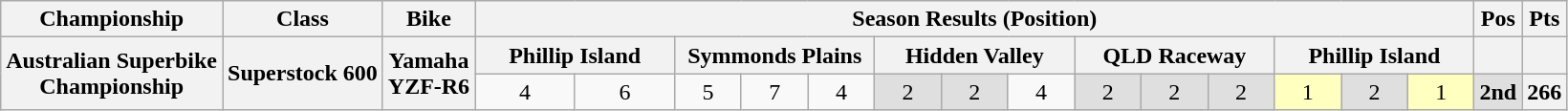<table class="wikitable" style="text-align:center">
<tr>
<th>Championship</th>
<th>Class</th>
<th>Bike</th>
<th colspan=15>Season Results (Position)</th>
<th>Pos</th>
<th>Pts</th>
</tr>
<tr>
<th rowspan=2>Australian Superbike <br> Championship</th>
<th rowspan=2>Superstock 600</th>
<th rowspan=2>Yamaha <br> YZF-R6</th>
<th colspan=3 width="132pt">Phillip Island</th>
<th colspan=3 width="132pt">Symmonds Plains</th>
<th colspan=3 width="132pt">Hidden Valley</th>
<th colspan=3 width="132pt">QLD Raceway</th>
<th colspan=3 width="132pt">Phillip Island</th>
<th></th>
<th></th>
</tr>
<tr>
<td>4</td>
<td colspan=2>6</td>
<td>5</td>
<td>7</td>
<td>4</td>
<td style="background:#dfdfdf;">2</td>
<td style="background:#dfdfdf;">2</td>
<td>4</td>
<td style="background:#dfdfdf;">2</td>
<td style="background:#dfdfdf;">2</td>
<td style="background:#dfdfdf;">2</td>
<td style="background:#ffffbf;">1</td>
<td style="background:#dfdfdf;">2</td>
<td style="background:#ffffbf;">1</td>
<th style="background:#dfdfdf;">2nd</th>
<th>266</th>
</tr>
</table>
